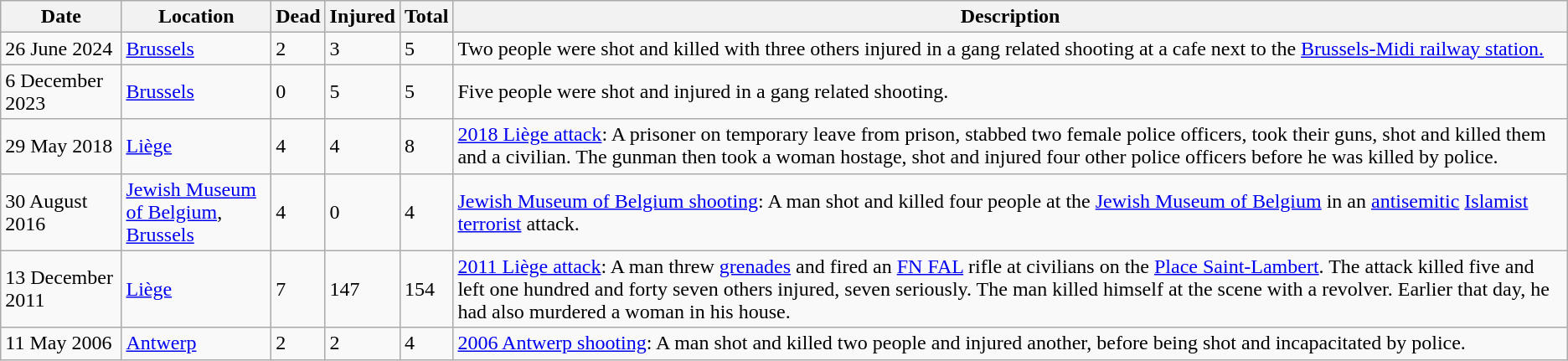<table class="wikitable sortable">
<tr>
<th>Date</th>
<th>Location</th>
<th>Dead</th>
<th>Injured</th>
<th>Total</th>
<th>Description</th>
</tr>
<tr>
<td>26 June 2024</td>
<td><a href='#'>Brussels</a></td>
<td>2</td>
<td>3</td>
<td>5</td>
<td>Two people were shot and killed with three others injured in a gang related shooting at a cafe next to the <a href='#'>Brussels-Midi railway station.</a></td>
</tr>
<tr>
<td>6 December 2023</td>
<td><a href='#'>Brussels</a></td>
<td>0</td>
<td>5</td>
<td>5</td>
<td>Five people were shot and injured in a gang related shooting.</td>
</tr>
<tr>
<td>29 May 2018</td>
<td><a href='#'>Liège</a></td>
<td>4</td>
<td>4</td>
<td>8</td>
<td><a href='#'>2018 Liège attack</a>: A prisoner on temporary leave from prison, stabbed two female police officers, took their guns, shot and killed them and a civilian. The gunman then took a woman hostage, shot and injured four other police officers before he was killed by police.</td>
</tr>
<tr>
<td>30 August 2016</td>
<td><a href='#'>Jewish Museum of Belgium</a>,<br><a href='#'>Brussels</a></td>
<td>4</td>
<td>0</td>
<td>4</td>
<td><a href='#'>Jewish Museum of Belgium shooting</a>: A man shot and killed four people at the <a href='#'>Jewish Museum of Belgium</a> in an <a href='#'>antisemitic</a> <a href='#'>Islamist terrorist</a> attack.</td>
</tr>
<tr>
<td>13 December 2011</td>
<td><a href='#'>Liège</a></td>
<td>7</td>
<td>147</td>
<td>154</td>
<td><a href='#'>2011 Liège attack</a>: A man threw <a href='#'>grenades</a> and fired an <a href='#'>FN FAL</a> rifle at civilians on the <a href='#'>Place Saint-Lambert</a>. The attack killed five and left one hundred and forty seven others injured, seven seriously. The man killed himself at the scene with a revolver. Earlier that day, he had also murdered a woman in his house.</td>
</tr>
<tr>
<td>11 May 2006</td>
<td><a href='#'>Antwerp</a></td>
<td>2</td>
<td>2</td>
<td>4</td>
<td><a href='#'>2006 Antwerp shooting</a>: A man shot and killed two people and injured another, before being shot and incapacitated by police.</td>
</tr>
</table>
